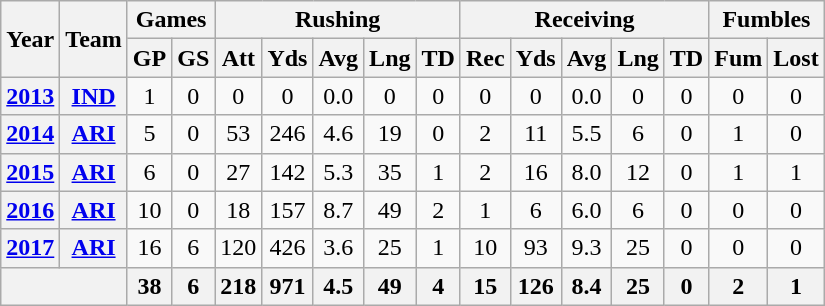<table class=wikitable style="text-align:center;">
<tr>
<th rowspan="2">Year</th>
<th rowspan="2">Team</th>
<th colspan="2">Games</th>
<th colspan="5">Rushing</th>
<th colspan="5">Receiving</th>
<th colspan="2">Fumbles</th>
</tr>
<tr>
<th>GP</th>
<th>GS</th>
<th>Att</th>
<th>Yds</th>
<th>Avg</th>
<th>Lng</th>
<th>TD</th>
<th>Rec</th>
<th>Yds</th>
<th>Avg</th>
<th>Lng</th>
<th>TD</th>
<th>Fum</th>
<th>Lost</th>
</tr>
<tr>
<th><a href='#'>2013</a></th>
<th><a href='#'>IND</a></th>
<td>1</td>
<td>0</td>
<td>0</td>
<td>0</td>
<td>0.0</td>
<td>0</td>
<td>0</td>
<td>0</td>
<td>0</td>
<td>0.0</td>
<td>0</td>
<td>0</td>
<td>0</td>
<td>0</td>
</tr>
<tr>
<th><a href='#'>2014</a></th>
<th><a href='#'>ARI</a></th>
<td>5</td>
<td>0</td>
<td>53</td>
<td>246</td>
<td>4.6</td>
<td>19</td>
<td>0</td>
<td>2</td>
<td>11</td>
<td>5.5</td>
<td>6</td>
<td>0</td>
<td>1</td>
<td>0</td>
</tr>
<tr>
<th><a href='#'>2015</a></th>
<th><a href='#'>ARI</a></th>
<td>6</td>
<td>0</td>
<td>27</td>
<td>142</td>
<td>5.3</td>
<td>35</td>
<td>1</td>
<td>2</td>
<td>16</td>
<td>8.0</td>
<td>12</td>
<td>0</td>
<td>1</td>
<td>1</td>
</tr>
<tr>
<th><a href='#'>2016</a></th>
<th><a href='#'>ARI</a></th>
<td>10</td>
<td>0</td>
<td>18</td>
<td>157</td>
<td>8.7</td>
<td>49</td>
<td>2</td>
<td>1</td>
<td>6</td>
<td>6.0</td>
<td>6</td>
<td>0</td>
<td>0</td>
<td>0</td>
</tr>
<tr>
<th><a href='#'>2017</a></th>
<th><a href='#'>ARI</a></th>
<td>16</td>
<td>6</td>
<td>120</td>
<td>426</td>
<td>3.6</td>
<td>25</td>
<td>1</td>
<td>10</td>
<td>93</td>
<td>9.3</td>
<td>25</td>
<td>0</td>
<td>0</td>
<td>0</td>
</tr>
<tr>
<th colspan="2"></th>
<th>38</th>
<th>6</th>
<th>218</th>
<th>971</th>
<th>4.5</th>
<th>49</th>
<th>4</th>
<th>15</th>
<th>126</th>
<th>8.4</th>
<th>25</th>
<th>0</th>
<th>2</th>
<th>1</th>
</tr>
</table>
